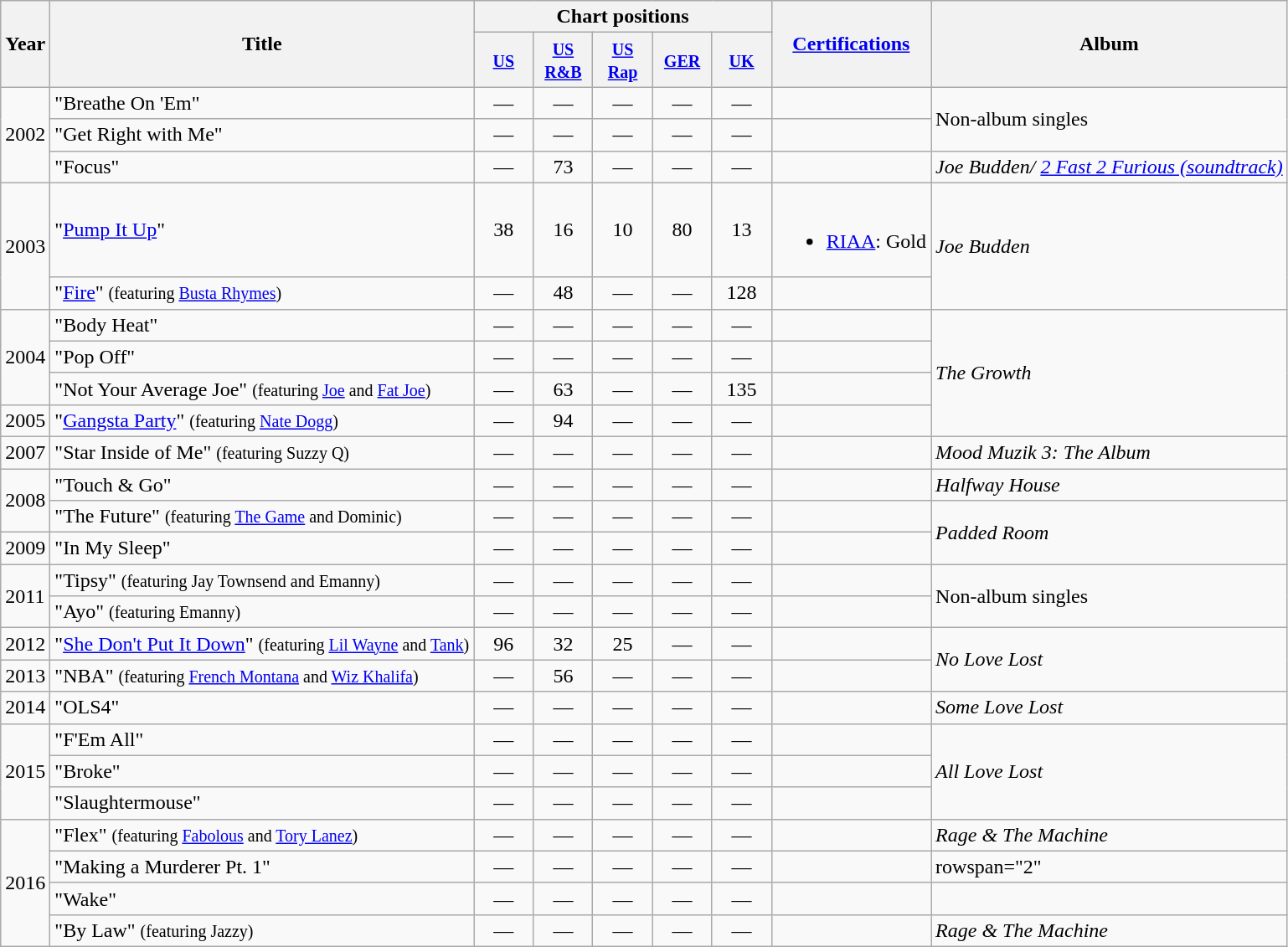<table class="wikitable">
<tr>
<th rowspan="2">Year</th>
<th rowspan="2">Title</th>
<th colspan="5">Chart positions</th>
<th rowspan="2"><a href='#'>Certifications</a></th>
<th rowspan="2">Album</th>
</tr>
<tr>
<th style="width:40px;"><small><a href='#'>US</a></small><br></th>
<th style="width:40px;"><small><a href='#'>US R&B</a></small><br></th>
<th style="width:40px;"><small><a href='#'>US Rap</a></small><br></th>
<th style="width:40px;"><small><a href='#'>GER</a></small></th>
<th style="width:40px;"><small><a href='#'>UK</a></small><br></th>
</tr>
<tr>
<td style="text-align:left;" rowspan="3">2002</td>
<td>"Breathe On 'Em"</td>
<td style="text-align:center;">—</td>
<td style="text-align:center;">—</td>
<td style="text-align:center;">—</td>
<td style="text-align:center;">—</td>
<td style="text-align:center;">—</td>
<td></td>
<td rowspan="2" style="text-align:left;">Non-album singles</td>
</tr>
<tr>
<td>"Get Right with Me"</td>
<td style="text-align:center;">—</td>
<td style="text-align:center;">—</td>
<td style="text-align:center;">—</td>
<td style="text-align:center;">—</td>
<td style="text-align:center;">—</td>
<td></td>
</tr>
<tr>
<td>"Focus"</td>
<td style="text-align:center;">—</td>
<td style="text-align:center;">73</td>
<td style="text-align:center;">—</td>
<td style="text-align:center;">—</td>
<td style="text-align:center;">—</td>
<td></td>
<td style="text-align:left;"><em>Joe Budden/ <a href='#'>2 Fast 2 Furious (soundtrack)</a></em></td>
</tr>
<tr>
<td rowspan="2" style="text-align:center;">2003</td>
<td>"<a href='#'>Pump It Up</a>"</td>
<td style="text-align:center;">38</td>
<td style="text-align:center;">16</td>
<td style="text-align:center;">10</td>
<td style="text-align:center;">80</td>
<td style="text-align:center;">13</td>
<td><br><ul><li><a href='#'>RIAA</a>: Gold</li></ul></td>
<td rowspan="2"><em>Joe Budden</em></td>
</tr>
<tr>
<td style="text-align:left">"<a href='#'>Fire</a>" <small>(featuring <a href='#'>Busta Rhymes</a>)</small></td>
<td style="text-align:center;">—</td>
<td style="text-align:center;">48</td>
<td style="text-align:center;">—</td>
<td style="text-align:center;">—</td>
<td style="text-align:center;">128</td>
<td></td>
</tr>
<tr>
<td style="text-align:left;" rowspan="3">2004</td>
<td>"Body Heat"</td>
<td style="text-align:center;">—</td>
<td style="text-align:center;">—</td>
<td style="text-align:center;">—</td>
<td style="text-align:center;">—</td>
<td style="text-align:center;">—</td>
<td></td>
<td rowspan="4" style="text-align:left;"><em>The Growth</em></td>
</tr>
<tr>
<td>"Pop Off"</td>
<td style="text-align:center;">—</td>
<td style="text-align:center;">—</td>
<td style="text-align:center;">—</td>
<td style="text-align:center;">—</td>
<td style="text-align:center;">—</td>
<td></td>
</tr>
<tr>
<td>"Not Your Average Joe" <small>(featuring <a href='#'>Joe</a> and <a href='#'>Fat Joe</a>)</small></td>
<td style="text-align:center;">—</td>
<td style="text-align:center;">63</td>
<td style="text-align:center;">—</td>
<td style="text-align:center;">—</td>
<td style="text-align:center;">135</td>
<td></td>
</tr>
<tr>
<td style="text-align:center;">2005</td>
<td style="text-align:left">"<a href='#'>Gangsta Party</a>" <small>(featuring <a href='#'>Nate Dogg</a>)</small></td>
<td style="text-align:center;">—</td>
<td style="text-align:center;">94</td>
<td style="text-align:center;">—</td>
<td style="text-align:center;">—</td>
<td style="text-align:center;">—</td>
<td></td>
</tr>
<tr>
<td style="text-align:left;">2007</td>
<td>"Star Inside of Me" <small>(featuring Suzzy Q)</small></td>
<td style="text-align:center;">—</td>
<td style="text-align:center;">—</td>
<td style="text-align:center;">—</td>
<td style="text-align:center;">—</td>
<td style="text-align:center;">—</td>
<td></td>
<td style="text-align:left;"><em>Mood Muzik 3: The Album</em></td>
</tr>
<tr>
<td style="text-align:center;" rowspan="2">2008</td>
<td style="text-align:left">"Touch & Go"</td>
<td style="text-align:center;">—</td>
<td style="text-align:center;">—</td>
<td style="text-align:center;">—</td>
<td style="text-align:center;">—</td>
<td style="text-align:center;">—</td>
<td></td>
<td style="text-align:left;"><em>Halfway House</em></td>
</tr>
<tr>
<td style="text-align:left">"The Future" <small>(featuring <a href='#'>The Game</a> and Dominic)</small></td>
<td style="text-align:center;">—</td>
<td style="text-align:center;">—</td>
<td style="text-align:center;">—</td>
<td style="text-align:center;">—</td>
<td style="text-align:center;">—</td>
<td></td>
<td rowspan="2" style="text-align:left;"><em>Padded Room</em></td>
</tr>
<tr>
<td style="text-align:center;">2009</td>
<td style="text-align:left">"In My Sleep"</td>
<td style="text-align:center;">—</td>
<td style="text-align:center;">—</td>
<td style="text-align:center;">—</td>
<td style="text-align:center;">—</td>
<td style="text-align:center;">—</td>
<td></td>
</tr>
<tr>
<td style="text-align:left;" rowspan="2">2011</td>
<td>"Tipsy" <small>(featuring Jay Townsend and Emanny)</small></td>
<td style="text-align:center;">—</td>
<td style="text-align:center;">—</td>
<td style="text-align:center;">—</td>
<td style="text-align:center;">—</td>
<td style="text-align:center;">—</td>
<td></td>
<td rowspan="2" style="text-align:left;">Non-album singles</td>
</tr>
<tr>
<td>"Ayo" <small>(featuring Emanny)</small></td>
<td style="text-align:center;">—</td>
<td style="text-align:center;">—</td>
<td style="text-align:center;">—</td>
<td style="text-align:center;">—</td>
<td style="text-align:center;">—</td>
<td></td>
</tr>
<tr>
<td style="text-align:left;">2012</td>
<td>"<a href='#'>She Don't Put It Down</a>" <small>(featuring <a href='#'>Lil Wayne</a> and <a href='#'>Tank</a>)</small></td>
<td style="text-align:center;">96</td>
<td style="text-align:center;">32</td>
<td style="text-align:center;">25</td>
<td style="text-align:center;">—</td>
<td style="text-align:center;">—</td>
<td></td>
<td rowspan="2" style="text-align:left;"><em>No Love Lost</em></td>
</tr>
<tr>
<td style="text-align:left;">2013</td>
<td>"NBA" <small>(featuring <a href='#'>French Montana</a> and <a href='#'>Wiz Khalifa</a>)</small></td>
<td style="text-align:center;">—</td>
<td style="text-align:center;">56</td>
<td style="text-align:center;">—</td>
<td style="text-align:center;">—</td>
<td style="text-align:center;">—</td>
<td></td>
</tr>
<tr>
<td style="text-align:center;">2014</td>
<td style="text-align:left">"OLS4"</td>
<td style="text-align:center;">—</td>
<td style="text-align:center;">—</td>
<td style="text-align:center;">—</td>
<td style="text-align:center;">—</td>
<td style="text-align:center;">—</td>
<td></td>
<td style="text-align:left;"><em>Some Love Lost</em></td>
</tr>
<tr>
<td style="text-align:left;" rowspan="3">2015</td>
<td>"F'Em All"</td>
<td style="text-align:center;">—</td>
<td style="text-align:center;">—</td>
<td style="text-align:center;">—</td>
<td style="text-align:center;">—</td>
<td style="text-align:center;">—</td>
<td></td>
<td rowspan="3" style="text-align:left;"><em>All Love Lost</em></td>
</tr>
<tr>
<td style="text-align:left">"Broke"</td>
<td style="text-align:center;">—</td>
<td style="text-align:center;">—</td>
<td style="text-align:center;">—</td>
<td style="text-align:center;">—</td>
<td style="text-align:center;">—</td>
<td></td>
</tr>
<tr>
<td style="text-align:left">"Slaughtermouse"</td>
<td style="text-align:center;">—</td>
<td style="text-align:center;">—</td>
<td style="text-align:center;">—</td>
<td style="text-align:center;">—</td>
<td style="text-align:center;">—</td>
<td></td>
</tr>
<tr>
<td style="text-align:left;" rowspan="4">2016</td>
<td>"Flex" <small>(featuring <a href='#'>Fabolous</a> and <a href='#'>Tory Lanez</a>)</small></td>
<td style="text-align:center;">—</td>
<td style="text-align:center;">—</td>
<td style="text-align:center;">—</td>
<td style="text-align:center;">—</td>
<td style="text-align:center;">—</td>
<td></td>
<td style="text-align:left;"><em>Rage & The Machine</em></td>
</tr>
<tr>
<td>"Making a Murderer Pt. 1"</td>
<td style="text-align:center;">—</td>
<td style="text-align:center;">—</td>
<td style="text-align:center;">—</td>
<td style="text-align:center;">—</td>
<td style="text-align:center;">—</td>
<td></td>
<td>rowspan="2" </td>
</tr>
<tr>
<td>"Wake"</td>
<td style="text-align:center;">—</td>
<td style="text-align:center;">—</td>
<td style="text-align:center;">—</td>
<td style="text-align:center;">—</td>
<td style="text-align:center;">—</td>
<td></td>
</tr>
<tr>
<td>"By Law" <small>(featuring Jazzy)</small></td>
<td style="text-align:center;">—</td>
<td style="text-align:center;">—</td>
<td style="text-align:center;">—</td>
<td style="text-align:center;">—</td>
<td style="text-align:center;">—</td>
<td></td>
<td style="text-align:left;"><em>Rage & The Machine</em></td>
</tr>
</table>
